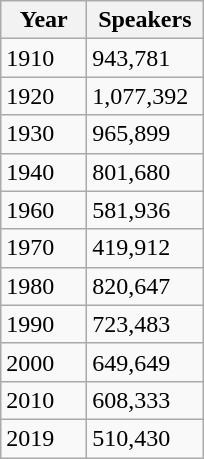<table class="wikitable floatright">
<tr>
<th scope="col" style="width: 50px">Year</th>
<th scope="col" style="width: 70px">Speakers</th>
</tr>
<tr>
<td>1910</td>
<td>943,781</td>
</tr>
<tr>
<td>1920</td>
<td>1,077,392</td>
</tr>
<tr>
<td>1930</td>
<td>965,899</td>
</tr>
<tr>
<td>1940</td>
<td>801,680</td>
</tr>
<tr>
<td>1960</td>
<td>581,936</td>
</tr>
<tr>
<td>1970</td>
<td>419,912</td>
</tr>
<tr>
<td>1980</td>
<td>820,647</td>
</tr>
<tr>
<td>1990</td>
<td>723,483</td>
</tr>
<tr>
<td>2000</td>
<td>649,649</td>
</tr>
<tr>
<td>2010</td>
<td>608,333</td>
</tr>
<tr>
<td>2019</td>
<td>510,430</td>
</tr>
</table>
